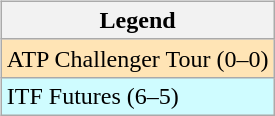<table>
<tr>
<td valign=top align=left><br><table class="wikitable">
<tr>
<th>Legend</th>
</tr>
<tr bgcolor=moccasin>
<td>ATP Challenger Tour (0–0)</td>
</tr>
<tr bgcolor=CFFCFF>
<td>ITF Futures (6–5)</td>
</tr>
</table>
</td>
</tr>
</table>
